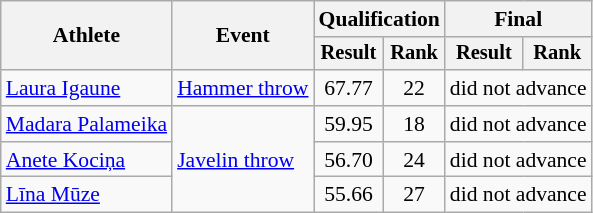<table class=wikitable style=font-size:90%>
<tr>
<th rowspan=2>Athlete</th>
<th rowspan=2>Event</th>
<th colspan=2>Qualification</th>
<th colspan=2>Final</th>
</tr>
<tr style=font-size:95%>
<th>Result</th>
<th>Rank</th>
<th>Result</th>
<th>Rank</th>
</tr>
<tr align=center>
<td align=left><a href='#'>Laura Igaune</a></td>
<td align=left><a href='#'>Hammer throw</a></td>
<td>67.77</td>
<td>22</td>
<td colspan=2>did not advance</td>
</tr>
<tr align=center>
<td align=left><a href='#'>Madara Palameika</a></td>
<td align=left rowspan=3><a href='#'>Javelin throw</a></td>
<td>59.95</td>
<td>18</td>
<td colspan=2>did not advance</td>
</tr>
<tr align=center>
<td align=left><a href='#'>Anete Kociņa</a></td>
<td>56.70</td>
<td>24</td>
<td colspan=2>did not advance</td>
</tr>
<tr align=center>
<td align=left><a href='#'>Līna Mūze</a></td>
<td>55.66</td>
<td>27</td>
<td colspan=2>did not advance</td>
</tr>
</table>
